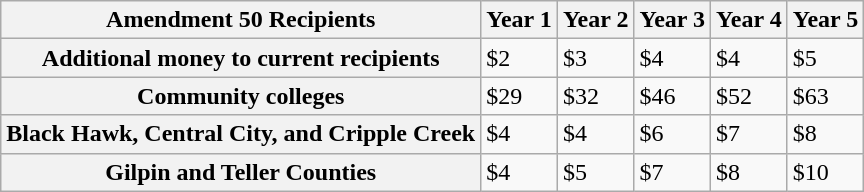<table class="wikitable">
<tr>
<th>Amendment 50 Recipients</th>
<th>Year 1</th>
<th>Year 2</th>
<th>Year 3</th>
<th>Year 4</th>
<th>Year 5</th>
</tr>
<tr>
<th>Additional money to current recipients</th>
<td>$2</td>
<td>$3</td>
<td>$4</td>
<td>$4</td>
<td>$5</td>
</tr>
<tr>
<th>Community colleges</th>
<td>$29</td>
<td>$32</td>
<td>$46</td>
<td>$52</td>
<td>$63</td>
</tr>
<tr>
<th>Black Hawk, Central City, and Cripple Creek</th>
<td>$4</td>
<td>$4</td>
<td>$6</td>
<td>$7</td>
<td>$8</td>
</tr>
<tr>
<th>Gilpin and Teller Counties</th>
<td>$4</td>
<td>$5</td>
<td>$7</td>
<td>$8</td>
<td>$10</td>
</tr>
</table>
